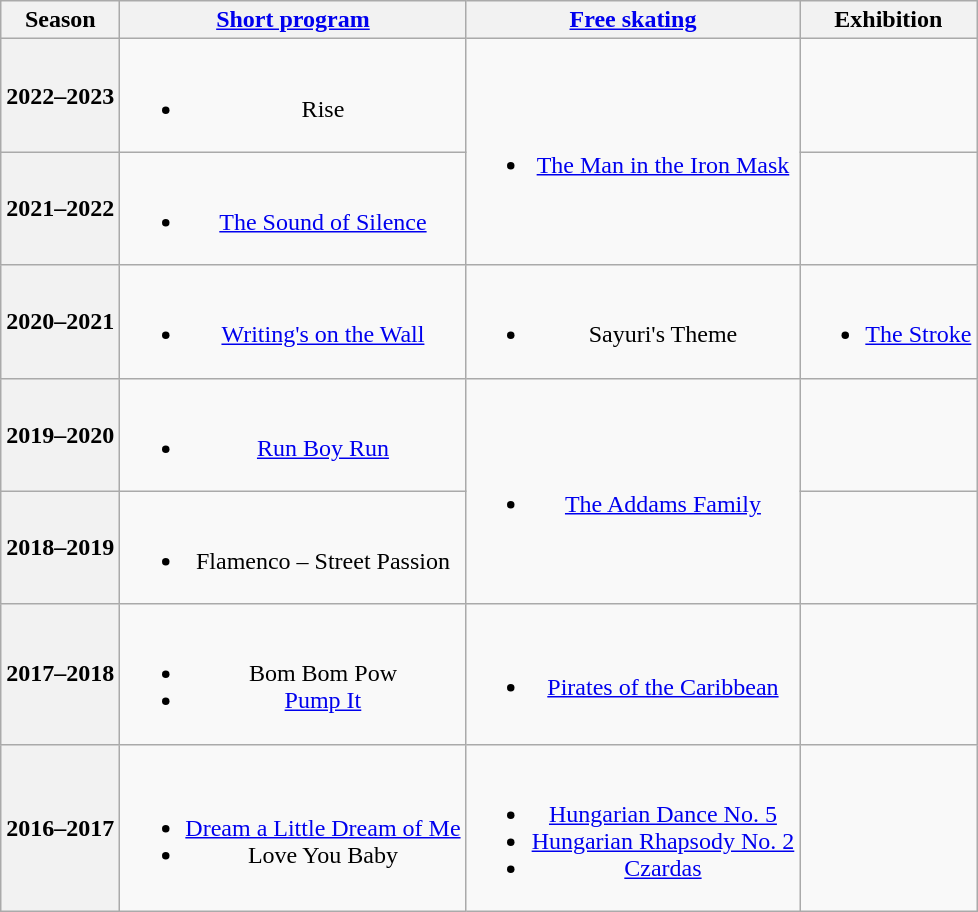<table class="wikitable" style="text-align:center">
<tr>
<th>Season</th>
<th><a href='#'>Short program</a></th>
<th><a href='#'>Free skating</a></th>
<th>Exhibition</th>
</tr>
<tr>
<th>2022–2023 <br></th>
<td><br><ul><li>Rise <br></li></ul></td>
<td rowspan="2"><br><ul><li><a href='#'>The Man in the Iron Mask</a> <br></li></ul></td>
<td></td>
</tr>
<tr>
<th>2021–2022 <br></th>
<td><br><ul><li><a href='#'>The Sound of Silence</a> <br></li></ul></td>
<td></td>
</tr>
<tr>
<th>2020–2021 <br></th>
<td><br><ul><li><a href='#'>Writing's on the Wall</a> <br></li></ul></td>
<td><br><ul><li>Sayuri's Theme <br></li></ul></td>
<td><br><ul><li><a href='#'>The Stroke</a> <br></li></ul></td>
</tr>
<tr>
<th>2019–2020 <br></th>
<td><br><ul><li><a href='#'>Run Boy Run</a> <br></li></ul></td>
<td rowspan="2"><br><ul><li><a href='#'>The Addams Family</a> <br></li></ul></td>
<td></td>
</tr>
<tr>
<th>2018–2019 <br></th>
<td><br><ul><li>Flamenco – Street Passion <br></li></ul></td>
<td></td>
</tr>
<tr>
<th>2017–2018 <br></th>
<td><br><ul><li>Bom Bom Pow <br></li><li><a href='#'>Pump It</a> <br></li></ul></td>
<td><br><ul><li><a href='#'>Pirates of the Caribbean</a> <br></li></ul></td>
<td></td>
</tr>
<tr>
<th>2016–2017 <br></th>
<td><br><ul><li><a href='#'>Dream a Little Dream of Me</a> <br></li><li>Love You Baby <br></li></ul></td>
<td><br><ul><li><a href='#'>Hungarian Dance No. 5</a> <br></li><li><a href='#'>Hungarian Rhapsody No. 2</a> <br></li><li><a href='#'>Czardas</a> <br></li></ul></td>
<td></td>
</tr>
</table>
